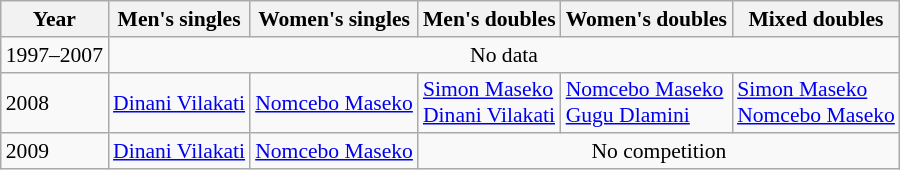<table class=wikitable style="font-size:90%;">
<tr>
<th>Year</th>
<th>Men's singles</th>
<th>Women's singles</th>
<th>Men's doubles</th>
<th>Women's doubles</th>
<th>Mixed doubles</th>
</tr>
<tr>
<td>1997–2007</td>
<td align="center"; colspan="5">No data</td>
</tr>
<tr>
<td>2008</td>
<td><a href='#'>Dinani Vilakati</a></td>
<td><a href='#'>Nomcebo Maseko</a></td>
<td><a href='#'>Simon Maseko</a> <br><a href='#'>Dinani Vilakati</a></td>
<td><a href='#'>Nomcebo Maseko</a><br><a href='#'>Gugu Dlamini</a></td>
<td><a href='#'>Simon Maseko</a> <br><a href='#'>Nomcebo Maseko</a></td>
</tr>
<tr>
<td>2009</td>
<td><a href='#'>Dinani Vilakati</a></td>
<td><a href='#'>Nomcebo Maseko</a></td>
<td align="center"; colspan="3">No competition</td>
</tr>
</table>
